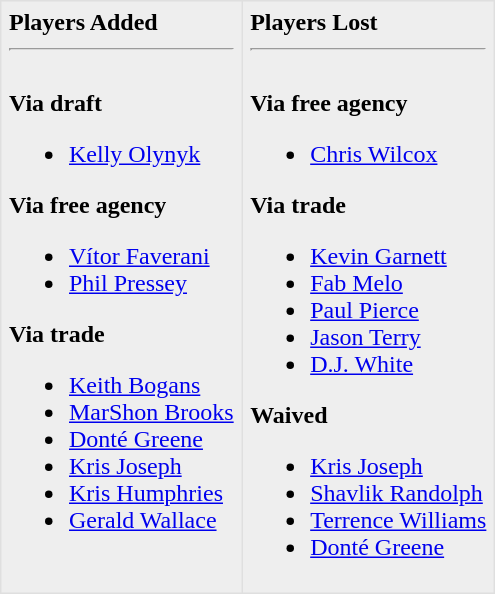<table border=1 style="border-collapse:collapse; background-color:#eeeeee" bordercolor="#DFDFDF" cellpadding="5">
<tr>
<td valign="top"><strong>Players Added</strong> <hr><br><strong>Via draft</strong><ul><li><a href='#'>Kelly Olynyk</a></li></ul><strong>Via free agency</strong><ul><li><a href='#'>Vítor Faverani</a></li><li><a href='#'>Phil Pressey</a></li></ul><strong>Via trade</strong><ul><li><a href='#'>Keith Bogans</a></li><li><a href='#'>MarShon Brooks</a></li><li><a href='#'>Donté Greene</a></li><li><a href='#'>Kris Joseph</a></li><li><a href='#'>Kris Humphries</a></li><li><a href='#'>Gerald Wallace</a></li></ul></td>
<td valign="top"><strong>Players Lost</strong> <hr><br><strong>Via free agency</strong><ul><li><a href='#'>Chris Wilcox</a></li></ul><strong>Via trade</strong><ul><li><a href='#'>Kevin Garnett</a></li><li><a href='#'>Fab Melo</a></li><li><a href='#'>Paul Pierce</a></li><li><a href='#'>Jason Terry</a></li><li><a href='#'>D.J. White</a></li></ul><strong>Waived</strong><ul><li><a href='#'>Kris Joseph</a></li><li><a href='#'>Shavlik Randolph</a></li><li><a href='#'>Terrence Williams</a></li><li><a href='#'>Donté Greene</a></li></ul></td>
</tr>
</table>
